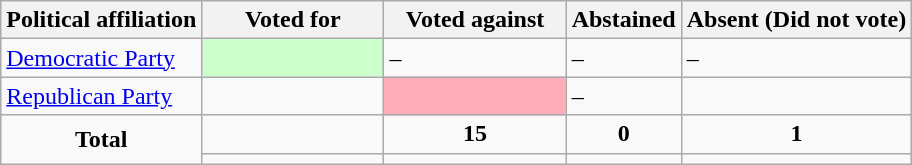<table class="wikitable">
<tr>
<th>Political affiliation</th>
<th style="width:20%;">Voted for</th>
<th style="width:20%;">Voted against</th>
<th>Abstained</th>
<th>Absent (Did not vote)</th>
</tr>
<tr>
<td> <a href='#'>Democratic Party</a></td>
<td style="background-color:#CCFFCC;"></td>
<td>–</td>
<td>–</td>
<td>–</td>
</tr>
<tr>
<td> <a href='#'>Republican Party</a></td>
<td></td>
<td style="background-color:#FFAEB9;"></td>
<td>–</td>
<td></td>
</tr>
<tr>
<td style="text-align:center;" rowspan="2"><strong>Total </strong></td>
<td></td>
<td style="text-align:center;"><strong>15</strong></td>
<td style="text-align:center;"><strong>0</strong></td>
<td style="text-align:center;"><strong>1</strong></td>
</tr>
<tr>
<td style="text-align:center;"></td>
<td style="text-align:center;"></td>
<td style="text-align:center;"></td>
<td style="text-align:center;"></td>
</tr>
</table>
